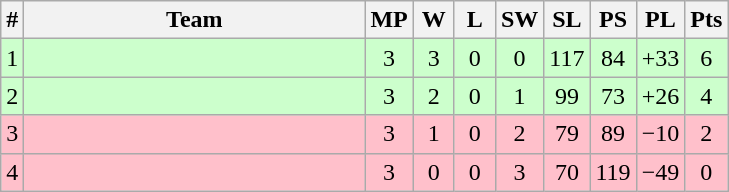<table class=wikitable style="text-align:center">
<tr>
<th>#</th>
<th width=220>Team</th>
<th width=20>MP</th>
<th width=20>W</th>
<th width=20>L</th>
<th width=20>SW</th>
<th width=20>SL</th>
<th width=20>PS</th>
<th width=20>PL</th>
<th width=20>Pts</th>
</tr>
<tr align="center" valign="top" style="background: #CCFFCC">
<td>1</td>
<td align=left></td>
<td>3</td>
<td>3</td>
<td>0</td>
<td>0</td>
<td>117</td>
<td>84</td>
<td>+33</td>
<td>6</td>
</tr>
<tr align="center" valign="top" style="background: #CCFFCC">
<td>2</td>
<td align=left></td>
<td>3</td>
<td>2</td>
<td>0</td>
<td>1</td>
<td>99</td>
<td>73</td>
<td>+26</td>
<td>4</td>
</tr>
<tr align="center" valign="top" style="background: pink">
<td>3</td>
<td align=left></td>
<td>3</td>
<td>1</td>
<td>0</td>
<td>2</td>
<td>79</td>
<td>89</td>
<td>−10</td>
<td>2</td>
</tr>
<tr align="center" valign="top" style="background: pink">
<td>4</td>
<td align=left></td>
<td>3</td>
<td>0</td>
<td>0</td>
<td>3</td>
<td>70</td>
<td>119</td>
<td>−49</td>
<td>0</td>
</tr>
</table>
